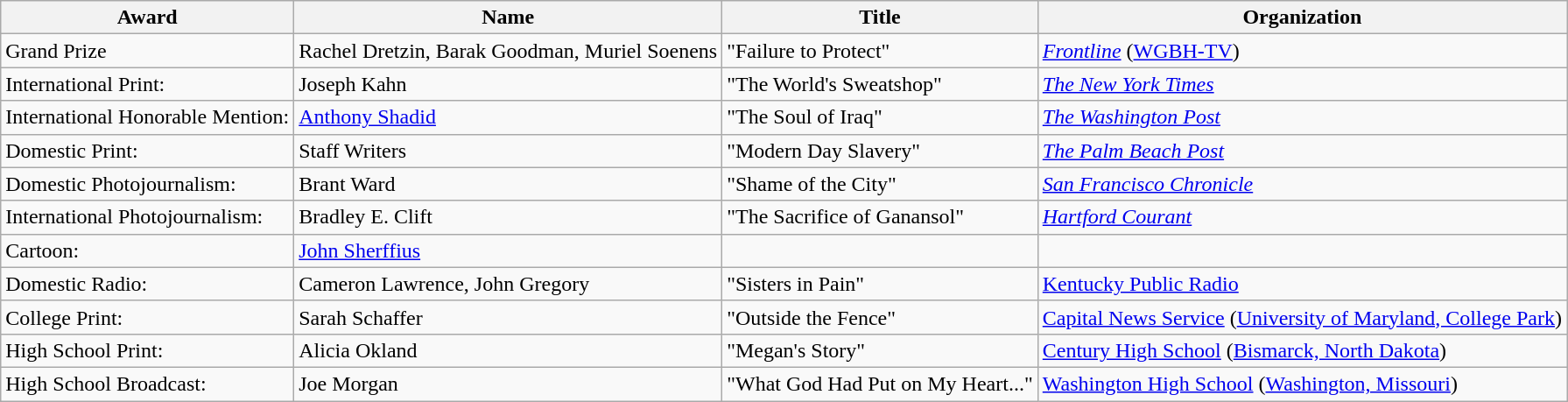<table class="wikitable">
<tr>
<th>Award</th>
<th>Name</th>
<th>Title</th>
<th>Organization</th>
</tr>
<tr>
<td>Grand Prize</td>
<td>Rachel Dretzin, Barak Goodman, Muriel Soenens</td>
<td>"Failure to Protect"</td>
<td><em><a href='#'>Frontline</a></em> (<a href='#'>WGBH-TV</a>)</td>
</tr>
<tr>
<td>International Print:</td>
<td>Joseph Kahn</td>
<td>"The World's Sweatshop"</td>
<td><em><a href='#'>The New York Times</a></em></td>
</tr>
<tr>
<td>International Honorable Mention:</td>
<td><a href='#'>Anthony Shadid</a></td>
<td>"The Soul of Iraq"</td>
<td><em><a href='#'>The Washington Post</a></em></td>
</tr>
<tr>
<td>Domestic Print:</td>
<td>Staff Writers</td>
<td>"Modern Day Slavery"</td>
<td><em><a href='#'>The Palm Beach Post</a></em></td>
</tr>
<tr>
<td>Domestic Photojournalism:</td>
<td>Brant Ward</td>
<td>"Shame of the City"</td>
<td><em><a href='#'>San Francisco Chronicle</a></em></td>
</tr>
<tr>
<td>International Photojournalism:</td>
<td>Bradley E. Clift</td>
<td>"The Sacrifice of Ganansol"</td>
<td><em><a href='#'>Hartford Courant</a></em></td>
</tr>
<tr>
<td>Cartoon:</td>
<td><a href='#'>John Sherffius</a></td>
<td></td>
<td></td>
</tr>
<tr>
<td>Domestic Radio:</td>
<td>Cameron Lawrence, John Gregory</td>
<td>"Sisters in Pain"</td>
<td><a href='#'>Kentucky Public Radio</a></td>
</tr>
<tr>
<td>College Print:</td>
<td>Sarah Schaffer</td>
<td>"Outside the Fence"</td>
<td><a href='#'>Capital News Service</a> (<a href='#'>University of Maryland, College Park</a>)</td>
</tr>
<tr>
<td>High School Print:</td>
<td>Alicia Okland</td>
<td>"Megan's Story"</td>
<td><a href='#'>Century High School</a> (<a href='#'>Bismarck, North Dakota</a>)</td>
</tr>
<tr>
<td>High School Broadcast:</td>
<td>Joe Morgan</td>
<td>"What God Had Put on My Heart..."</td>
<td><a href='#'>Washington High School</a> (<a href='#'>Washington, Missouri</a>)</td>
</tr>
</table>
